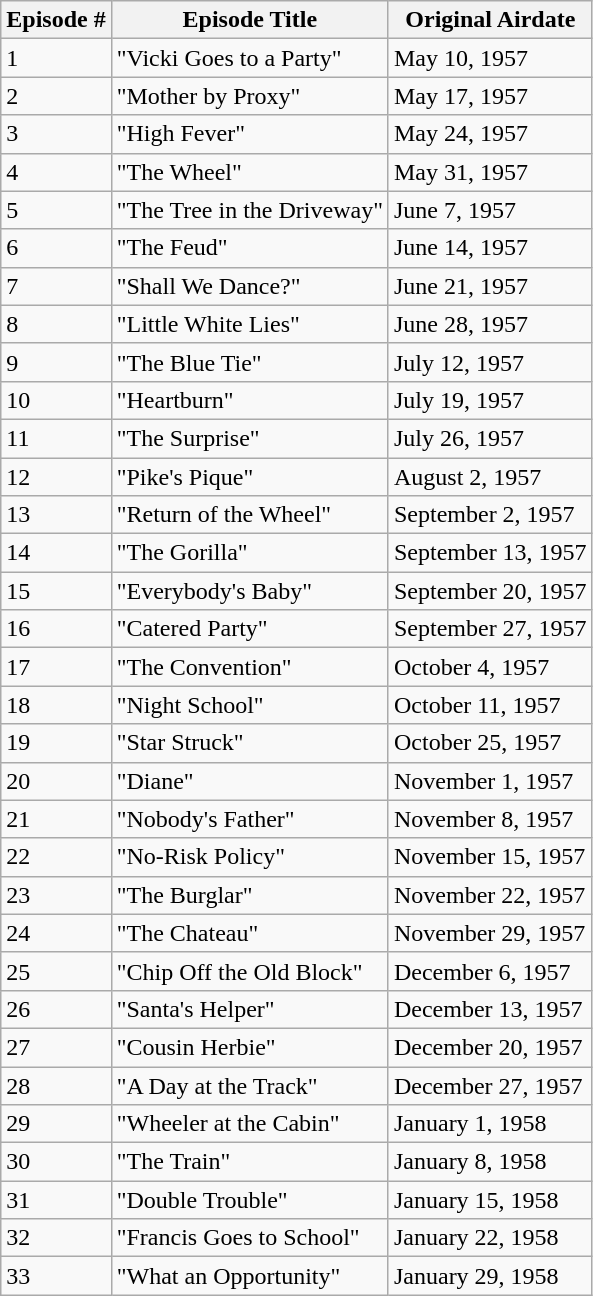<table class="wikitable">
<tr>
<th>Episode #</th>
<th>Episode Title</th>
<th>Original Airdate</th>
</tr>
<tr>
<td>1</td>
<td>"Vicki Goes to a Party"</td>
<td>May 10, 1957</td>
</tr>
<tr>
<td>2</td>
<td>"Mother by Proxy"</td>
<td>May 17, 1957</td>
</tr>
<tr>
<td>3</td>
<td>"High Fever"</td>
<td>May 24, 1957</td>
</tr>
<tr>
<td>4</td>
<td>"The Wheel"</td>
<td>May 31, 1957</td>
</tr>
<tr>
<td>5</td>
<td>"The Tree in the Driveway"</td>
<td>June 7, 1957</td>
</tr>
<tr>
<td>6</td>
<td>"The Feud"</td>
<td>June 14, 1957</td>
</tr>
<tr>
<td>7</td>
<td>"Shall We Dance?"</td>
<td>June 21, 1957</td>
</tr>
<tr>
<td>8</td>
<td>"Little White Lies"</td>
<td>June 28, 1957</td>
</tr>
<tr>
<td>9</td>
<td>"The Blue Tie"</td>
<td>July 12, 1957</td>
</tr>
<tr>
<td>10</td>
<td>"Heartburn"</td>
<td>July 19, 1957</td>
</tr>
<tr>
<td>11</td>
<td>"The Surprise"</td>
<td>July 26, 1957</td>
</tr>
<tr>
<td>12</td>
<td>"Pike's Pique"</td>
<td>August 2, 1957</td>
</tr>
<tr>
<td>13</td>
<td>"Return of the Wheel"</td>
<td>September 2, 1957</td>
</tr>
<tr>
<td>14</td>
<td>"The Gorilla"</td>
<td>September 13, 1957</td>
</tr>
<tr>
<td>15</td>
<td>"Everybody's Baby"</td>
<td>September 20, 1957</td>
</tr>
<tr>
<td>16</td>
<td>"Catered Party"</td>
<td>September 27, 1957</td>
</tr>
<tr>
<td>17</td>
<td>"The Convention"</td>
<td>October 4, 1957</td>
</tr>
<tr>
<td>18</td>
<td>"Night School"</td>
<td>October 11, 1957</td>
</tr>
<tr>
<td>19</td>
<td>"Star Struck"</td>
<td>October 25, 1957</td>
</tr>
<tr>
<td>20</td>
<td>"Diane"</td>
<td>November 1, 1957</td>
</tr>
<tr>
<td>21</td>
<td>"Nobody's Father"</td>
<td>November 8, 1957</td>
</tr>
<tr>
<td>22</td>
<td>"No-Risk Policy"</td>
<td>November 15, 1957</td>
</tr>
<tr>
<td>23</td>
<td>"The Burglar"</td>
<td>November 22, 1957</td>
</tr>
<tr>
<td>24</td>
<td>"The Chateau"</td>
<td>November 29, 1957</td>
</tr>
<tr>
<td>25</td>
<td>"Chip Off the Old Block"</td>
<td>December 6, 1957</td>
</tr>
<tr>
<td>26</td>
<td>"Santa's Helper"</td>
<td>December 13, 1957</td>
</tr>
<tr>
<td>27</td>
<td>"Cousin Herbie"</td>
<td>December 20, 1957</td>
</tr>
<tr>
<td>28</td>
<td>"A Day at the Track"</td>
<td>December 27, 1957</td>
</tr>
<tr>
<td>29</td>
<td>"Wheeler at the Cabin"</td>
<td>January 1, 1958</td>
</tr>
<tr>
<td>30</td>
<td>"The Train"</td>
<td>January 8, 1958</td>
</tr>
<tr>
<td>31</td>
<td>"Double Trouble"</td>
<td>January 15, 1958</td>
</tr>
<tr>
<td>32</td>
<td>"Francis Goes to School"</td>
<td>January 22, 1958</td>
</tr>
<tr>
<td>33</td>
<td>"What an Opportunity"</td>
<td>January 29, 1958</td>
</tr>
</table>
